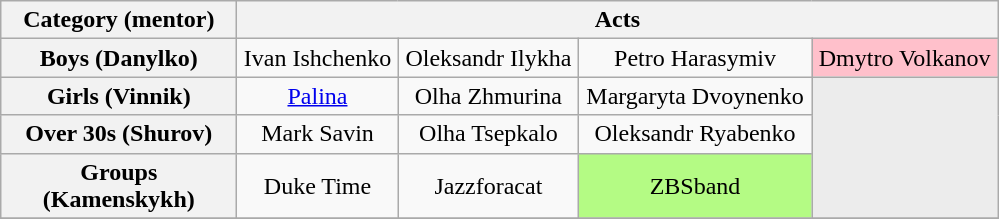<table class="wikitable" style="text-align:center">
<tr>
<th spope="col" width="150">Category (mentor)</th>
<th scope="col" colspan="4" width="500">Acts</th>
</tr>
<tr>
<th scope="row">Boys (Danylko)</th>
<td>Ivan Ishchenko</td>
<td>Oleksandr Ilykha</td>
<td>Petro Harasymiv</td>
<td bgcolor="pink">Dmytro Volkanov</td>
</tr>
<tr>
<th scope="row">Girls (Vinnik)</th>
<td><a href='#'>Palina</a></td>
<td>Olha Zhmurina</td>
<td>Margaryta Dvoynenko</td>
<td rowspan=3 bgcolor="ececec"></td>
</tr>
<tr>
<th scope="row">Over 30s (Shurov)</th>
<td>Mark Savin</td>
<td>Olha Tsepkalo</td>
<td>Oleksandr Ryabenko</td>
</tr>
<tr>
<th scope="row">Groups (Kamenskykh)</th>
<td>Duke Time</td>
<td>Jazzforacat</td>
<td bgcolor="#B4FB84">ZBSband</td>
</tr>
<tr>
</tr>
</table>
